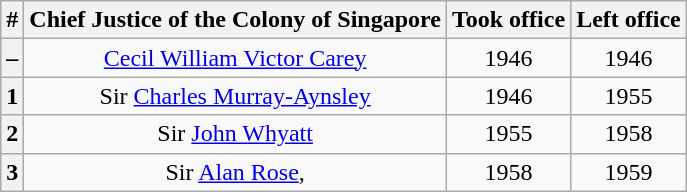<table class="wikitable" style="text-align:center">
<tr>
<th>#</th>
<th>Chief Justice of the Colony of Singapore</th>
<th>Took office</th>
<th>Left office</th>
</tr>
<tr>
<th>–</th>
<td><a href='#'>Cecil William Victor Carey</a></td>
<td>1946</td>
<td>1946</td>
</tr>
<tr>
<th>1</th>
<td>Sir <a href='#'>Charles Murray-Aynsley</a></td>
<td>1946</td>
<td>1955</td>
</tr>
<tr>
<th>2</th>
<td>Sir <a href='#'>John Whyatt</a></td>
<td>1955</td>
<td>1958</td>
</tr>
<tr>
<th>3</th>
<td>Sir <a href='#'>Alan Rose</a>, </td>
<td>1958</td>
<td>1959</td>
</tr>
</table>
